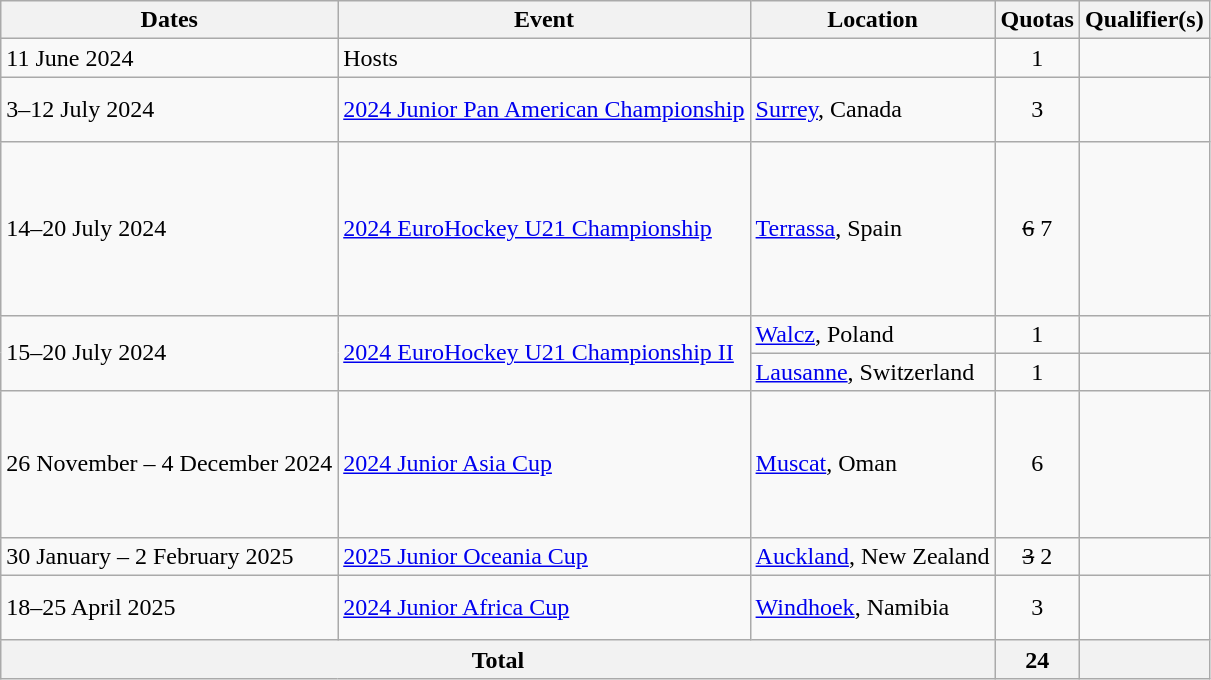<table class="wikitable">
<tr>
<th>Dates</th>
<th>Event</th>
<th>Location</th>
<th>Quotas</th>
<th>Qualifier(s)</th>
</tr>
<tr>
<td>11 June 2024</td>
<td>Hosts</td>
<td></td>
<td align=center>1</td>
<td></td>
</tr>
<tr>
<td>3–12 July 2024</td>
<td><a href='#'>2024 Junior Pan American Championship</a></td>
<td><a href='#'>Surrey</a>, Canada</td>
<td align=center>3</td>
<td><br><br></td>
</tr>
<tr>
<td>14–20 July 2024</td>
<td><a href='#'>2024 EuroHockey U21 Championship</a></td>
<td><a href='#'>Terrassa</a>, Spain</td>
<td align=center><s>6</s> 7</td>
<td><br><br><br><br><br><br></td>
</tr>
<tr>
<td rowspan=2>15–20 July 2024</td>
<td rowspan=2><a href='#'>2024 EuroHockey U21 Championship II</a></td>
<td><a href='#'>Walcz</a>, Poland</td>
<td align=center>1</td>
<td></td>
</tr>
<tr>
<td><a href='#'>Lausanne</a>, Switzerland</td>
<td align=center>1</td>
<td></td>
</tr>
<tr>
<td>26 November – 4 December 2024</td>
<td><a href='#'>2024 Junior Asia Cup</a></td>
<td><a href='#'>Muscat</a>, Oman</td>
<td align=center>6</td>
<td><br><br><br><br><br></td>
</tr>
<tr>
<td>30 January – 2 February 2025</td>
<td><a href='#'>2025 Junior Oceania Cup</a></td>
<td><a href='#'>Auckland</a>, New Zealand</td>
<td align=center><s>3</s> 2</td>
<td><br></td>
</tr>
<tr>
<td>18–25 April 2025</td>
<td><a href='#'>2024 Junior Africa Cup</a></td>
<td><a href='#'>Windhoek</a>, Namibia</td>
<td align=center>3</td>
<td><br><br></td>
</tr>
<tr>
<th colspan=3>Total</th>
<th>24</th>
<th></th>
</tr>
</table>
